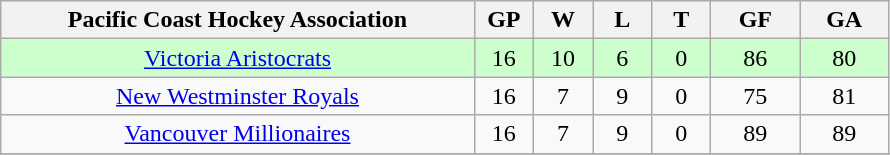<table class="wikitable" style="text-align:center;">
<tr>
<th bgcolor="#DDDDFF" width="40%">Pacific Coast Hockey Association</th>
<th bgcolor="#DDDDFF" width="5%">GP</th>
<th bgcolor="#DDDDFF" width="5%">W</th>
<th bgcolor="#DDDDFF" width="5%">L</th>
<th bgcolor="#DDDDFF" width="5%">T</th>
<th bgcolor="#DDDDFF" width="7.5%">GF</th>
<th bgcolor="#DDDDFF" width="7.5%">GA</th>
</tr>
<tr bgcolor="#CFC">
<td><a href='#'>Victoria Aristocrats</a></td>
<td>16</td>
<td>10</td>
<td>6</td>
<td>0</td>
<td>86</td>
<td>80</td>
</tr>
<tr>
<td><a href='#'>New Westminster Royals</a></td>
<td>16</td>
<td>7</td>
<td>9</td>
<td>0</td>
<td>75</td>
<td>81</td>
</tr>
<tr>
<td><a href='#'>Vancouver Millionaires</a></td>
<td>16</td>
<td>7</td>
<td>9</td>
<td>0</td>
<td>89</td>
<td>89</td>
</tr>
<tr>
</tr>
</table>
